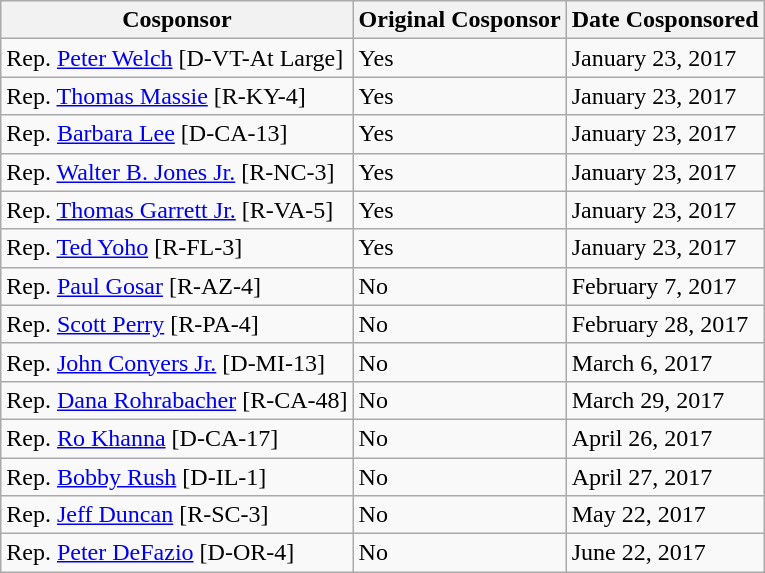<table class="wikitable">
<tr>
<th>Cosponsor</th>
<th>Original Cosponsor</th>
<th>Date Cosponsored</th>
</tr>
<tr>
<td>Rep. <a href='#'>Peter Welch</a> [D-VT-At Large]</td>
<td>Yes</td>
<td>January 23, 2017</td>
</tr>
<tr>
<td>Rep. <a href='#'>Thomas Massie</a> [R-KY-4]</td>
<td>Yes</td>
<td>January 23, 2017</td>
</tr>
<tr>
<td>Rep. <a href='#'>Barbara Lee</a> [D-CA-13]</td>
<td>Yes</td>
<td>January 23, 2017</td>
</tr>
<tr>
<td>Rep. <a href='#'>Walter B. Jones Jr.</a> [R-NC-3]</td>
<td>Yes</td>
<td>January 23, 2017</td>
</tr>
<tr>
<td>Rep. <a href='#'>Thomas Garrett Jr.</a> [R-VA-5]</td>
<td>Yes</td>
<td>January 23, 2017</td>
</tr>
<tr>
<td>Rep. <a href='#'>Ted Yoho</a> [R-FL-3]</td>
<td>Yes</td>
<td>January 23, 2017</td>
</tr>
<tr>
<td>Rep. <a href='#'>Paul Gosar</a> [R-AZ-4]</td>
<td>No</td>
<td>February 7, 2017</td>
</tr>
<tr>
<td>Rep. <a href='#'>Scott Perry</a> [R-PA-4]</td>
<td>No</td>
<td>February 28, 2017</td>
</tr>
<tr>
<td>Rep. <a href='#'>John Conyers Jr.</a> [D-MI-13]</td>
<td>No</td>
<td>March 6, 2017</td>
</tr>
<tr>
<td>Rep. <a href='#'>Dana Rohrabacher</a> [R-CA-48]</td>
<td>No</td>
<td>March 29, 2017</td>
</tr>
<tr>
<td>Rep. <a href='#'>Ro Khanna</a> [D-CA-17]</td>
<td>No</td>
<td>April 26, 2017</td>
</tr>
<tr>
<td>Rep. <a href='#'>Bobby Rush</a> [D-IL-1]</td>
<td>No</td>
<td>April 27, 2017</td>
</tr>
<tr>
<td>Rep. <a href='#'>Jeff Duncan</a> [R-SC-3]</td>
<td>No</td>
<td>May 22, 2017</td>
</tr>
<tr>
<td>Rep. <a href='#'>Peter DeFazio</a> [D-OR-4]</td>
<td>No</td>
<td>June 22, 2017</td>
</tr>
</table>
